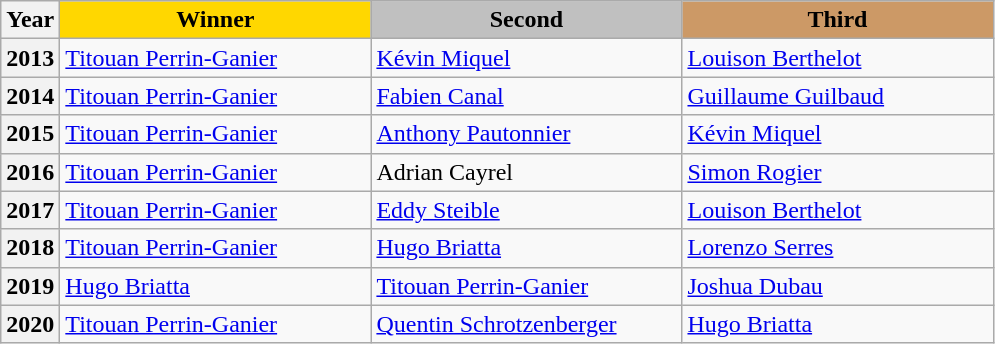<table class="wikitable sortable">
<tr>
<th>Year</th>
<th scope=col colspan=1 style="width:200px; background: gold;">Winner</th>
<th scope=col colspan=1 style="width:200px; background: silver;">Second</th>
<th scope=col colspan=1 style="width:200px; background: #cc9966;">Third</th>
</tr>
<tr>
<th>2013</th>
<td><a href='#'>Titouan Perrin-Ganier</a></td>
<td><a href='#'>Kévin Miquel</a></td>
<td><a href='#'>Louison Berthelot</a></td>
</tr>
<tr>
<th>2014</th>
<td><a href='#'>Titouan Perrin-Ganier</a></td>
<td><a href='#'>Fabien Canal</a></td>
<td><a href='#'>Guillaume Guilbaud</a></td>
</tr>
<tr>
<th>2015</th>
<td><a href='#'>Titouan Perrin-Ganier</a></td>
<td><a href='#'>Anthony Pautonnier</a></td>
<td><a href='#'>Kévin Miquel</a></td>
</tr>
<tr>
<th>2016</th>
<td><a href='#'>Titouan Perrin-Ganier</a></td>
<td>Adrian Cayrel</td>
<td><a href='#'>Simon Rogier</a></td>
</tr>
<tr>
<th>2017</th>
<td><a href='#'>Titouan Perrin-Ganier</a></td>
<td><a href='#'>Eddy Steible</a></td>
<td><a href='#'>Louison Berthelot</a></td>
</tr>
<tr>
<th>2018</th>
<td><a href='#'>Titouan Perrin-Ganier</a></td>
<td><a href='#'>Hugo Briatta</a></td>
<td><a href='#'>Lorenzo Serres</a></td>
</tr>
<tr>
<th>2019</th>
<td><a href='#'>Hugo Briatta</a></td>
<td><a href='#'>Titouan Perrin-Ganier</a></td>
<td><a href='#'>Joshua Dubau</a></td>
</tr>
<tr>
<th>2020</th>
<td><a href='#'>Titouan Perrin-Ganier</a></td>
<td><a href='#'>Quentin Schrotzenberger</a></td>
<td><a href='#'>Hugo Briatta</a></td>
</tr>
</table>
